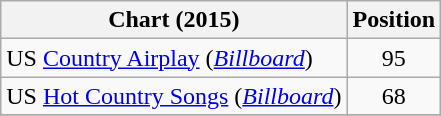<table class="wikitable sortable">
<tr>
<th scope="col">Chart (2015)</th>
<th scope="col">Position</th>
</tr>
<tr>
<td>US <a href='#'>Country Airplay</a> (<em><a href='#'>Billboard</a></em>)</td>
<td align="center">95</td>
</tr>
<tr>
<td>US <a href='#'>Hot Country Songs</a> (<em><a href='#'>Billboard</a></em>)</td>
<td align="center">68</td>
</tr>
<tr>
</tr>
</table>
